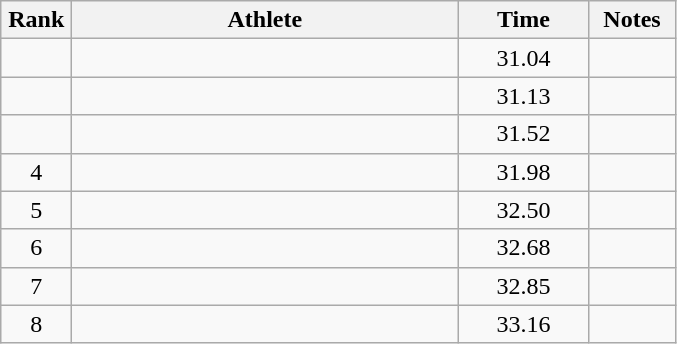<table class="wikitable" style="text-align:center">
<tr>
<th width=40>Rank</th>
<th width=250>Athlete</th>
<th width=80>Time</th>
<th width=50>Notes</th>
</tr>
<tr>
<td></td>
<td align=left></td>
<td>31.04</td>
<td></td>
</tr>
<tr>
<td></td>
<td align=left></td>
<td>31.13</td>
<td></td>
</tr>
<tr>
<td></td>
<td align=left></td>
<td>31.52</td>
<td></td>
</tr>
<tr>
<td>4</td>
<td align=left></td>
<td>31.98</td>
<td></td>
</tr>
<tr>
<td>5</td>
<td align=left></td>
<td>32.50</td>
<td></td>
</tr>
<tr>
<td>6</td>
<td align=left></td>
<td>32.68</td>
<td></td>
</tr>
<tr>
<td>7</td>
<td align=left></td>
<td>32.85</td>
<td></td>
</tr>
<tr>
<td>8</td>
<td align=left></td>
<td>33.16</td>
<td></td>
</tr>
</table>
